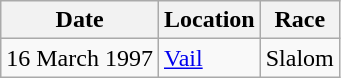<table class="wikitable">
<tr>
<th><strong>Date</strong></th>
<th><strong>Location</strong></th>
<th><strong>Race</strong></th>
</tr>
<tr>
<td>16 March 1997</td>
<td> <a href='#'>Vail</a></td>
<td>Slalom</td>
</tr>
</table>
